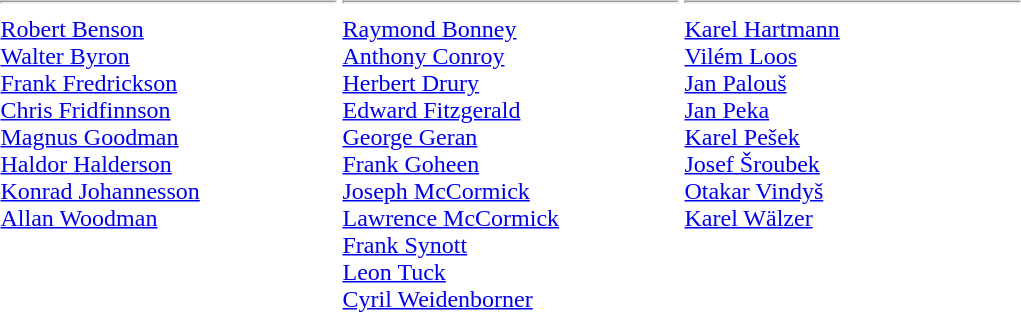<table>
<tr valign=top>
<td style="width:14em"><hr> <a href='#'>Robert Benson</a><br> <a href='#'>Walter Byron</a><br> <a href='#'>Frank Fredrickson</a><br> <a href='#'>Chris Fridfinnson</a><br> <a href='#'>Magnus Goodman</a><br> <a href='#'>Haldor Halderson</a><br> <a href='#'>Konrad Johannesson</a><br> <a href='#'>Allan Woodman</a></td>
<td style="width:14em"><hr> <a href='#'>Raymond Bonney</a><br> <a href='#'>Anthony Conroy</a><br> <a href='#'>Herbert Drury</a><br> <a href='#'>Edward Fitzgerald</a><br> <a href='#'>George Geran</a><br> <a href='#'>Frank Goheen</a><br> <a href='#'>Joseph McCormick</a><br> <a href='#'>Lawrence McCormick</a><br> <a href='#'>Frank Synott</a><br> <a href='#'>Leon Tuck</a><br> <a href='#'>Cyril Weidenborner</a></td>
<td style="width:14em"><hr> <a href='#'>Karel Hartmann</a><br> <a href='#'>Vilém Loos</a><br> <a href='#'>Jan Palouš</a><br> <a href='#'>Jan Peka</a><br> <a href='#'>Karel Pešek</a><br> <a href='#'>Josef Šroubek</a><br> <a href='#'>Otakar Vindyš</a><br> <a href='#'>Karel Wälzer</a></td>
</tr>
</table>
